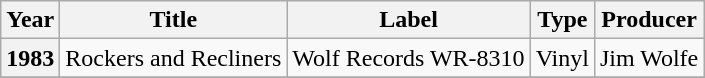<table class="wikitable sortable">
<tr>
<th scope="col">Year</th>
<th scope="col">Title</th>
<th scope="col">Label</th>
<th scope="col">Type</th>
<th scope="col">Producer</th>
</tr>
<tr>
<th scope="row">1983</th>
<td>Rockers and Recliners</td>
<td>Wolf Records WR-8310</td>
<td>Vinyl</td>
<td>Jim Wolfe</td>
</tr>
<tr>
</tr>
</table>
